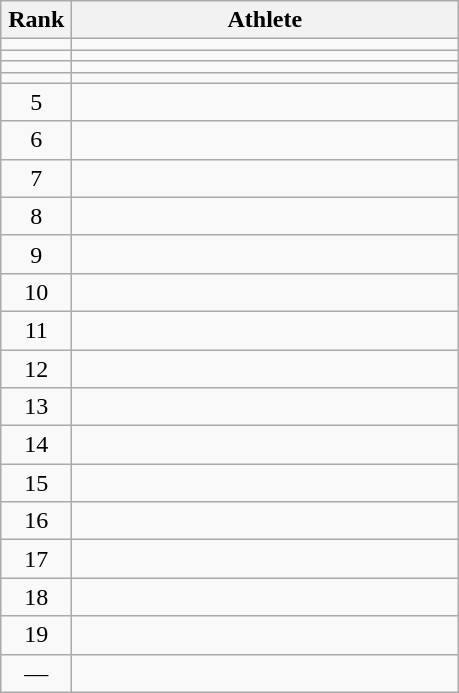<table class="wikitable" style="text-align: center;">
<tr>
<th width=40>Rank</th>
<th width=250>Athlete</th>
</tr>
<tr>
<td></td>
<td align=left></td>
</tr>
<tr>
<td></td>
<td align=left></td>
</tr>
<tr>
<td></td>
<td align=left></td>
</tr>
<tr>
<td></td>
<td align=left></td>
</tr>
<tr>
<td>5</td>
<td align=left></td>
</tr>
<tr>
<td>6</td>
<td align=left></td>
</tr>
<tr>
<td>7</td>
<td align=left></td>
</tr>
<tr>
<td>8</td>
<td align=left></td>
</tr>
<tr>
<td>9</td>
<td align=left></td>
</tr>
<tr>
<td>10</td>
<td align=left></td>
</tr>
<tr>
<td>11</td>
<td align=left></td>
</tr>
<tr>
<td>12</td>
<td align=left></td>
</tr>
<tr>
<td>13</td>
<td align=left></td>
</tr>
<tr>
<td>14</td>
<td align=left></td>
</tr>
<tr>
<td>15</td>
<td align=left></td>
</tr>
<tr>
<td>16</td>
<td align=left></td>
</tr>
<tr>
<td>17</td>
<td align=left></td>
</tr>
<tr>
<td>18</td>
<td align=left></td>
</tr>
<tr>
<td>19</td>
<td align=left></td>
</tr>
<tr>
<td>—</td>
<td align=left></td>
</tr>
</table>
